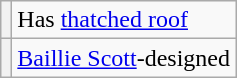<table class="wikitable">
<tr>
<th><strong> </strong></th>
<td>Has <a href='#'>thatched roof</a></td>
</tr>
<tr>
<th><strong> </strong></th>
<td><a href='#'>Baillie Scott</a>-designed</td>
</tr>
</table>
